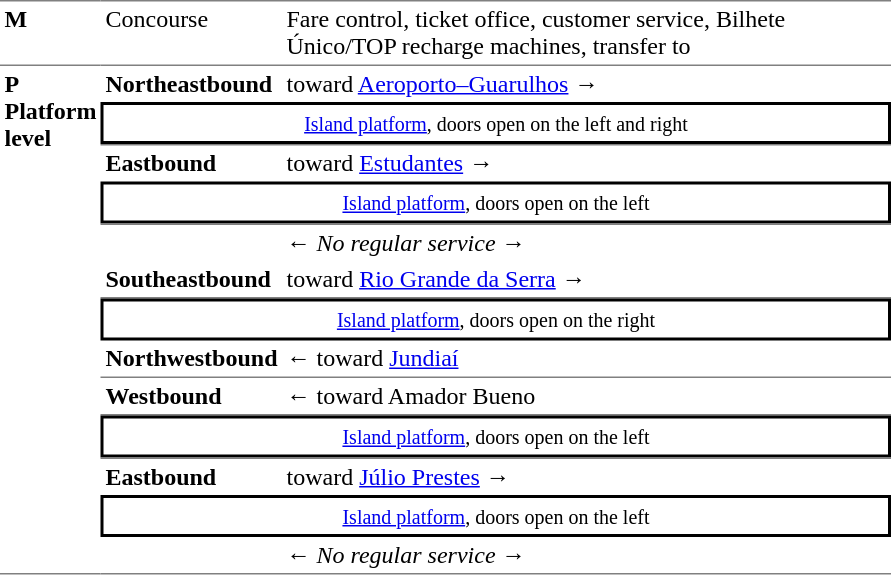<table table border=0 cellspacing=0 cellpadding=3>
<tr>
<td style="border-top:solid 1px gray;vertical-align:top;" width=50><strong>M</strong></td>
<td style="border-top:solid 1px gray;vertical-align:top;" width=100>Concourse</td>
<td style="border-top:solid 1px gray;vertical-align:top;" width=400>Fare control, ticket office, customer service, Bilhete Único/TOP recharge machines, transfer to </td>
</tr>
<tr>
<td style="border-top:solid 1px gray;border-bottom:solid 1px gray;vertical-align:top;" rowspan=14><strong>P<br>Platform level</strong></td>
</tr>
<tr>
<td style="border-top:solid 1px gray;"><span><strong>Northeastbound</strong></span></td>
<td style="border-top:solid 1px gray;"> toward <a href='#'>Aeroporto–Guarulhos</a> →</td>
</tr>
<tr>
<td style="border-top:solid 2px black;border-right:solid 2px black;border-left:solid 2px black;border-bottom:solid 2px black;text-align:center;" colspan=5><small><a href='#'>Island platform</a>, doors open on the left and right</small></td>
</tr>
<tr>
<td style="border-top:solid 1px gray;"><span><strong>Eastbound</strong></span></td>
<td style="border-top:solid 1px gray;"> toward <a href='#'>Estudantes</a> →</td>
</tr>
<tr>
<td style="border-top:solid 2px black;border-right:solid 2px black;border-left:solid 2px black;border-bottom:solid 2px black;text-align:center;" colspan=5><small><a href='#'>Island platform</a>, doors open on the left</small></td>
</tr>
<tr>
<td style="border-top:solid 1px gray;"></td>
<td style="border-top:solid 1px gray;">← <em>No regular service</em> →</td>
</tr>
<tr>
<td style="border-bottom:solid 1px gray;"><span><strong>Southeastbound</strong></span></td>
<td style="border-bottom:solid 1px gray;"> toward <a href='#'>Rio Grande da Serra</a> →</td>
</tr>
<tr>
<td style="border-top:solid 2px black;border-right:solid 2px black;border-left:solid 2px black;border-bottom:solid 2px black;text-align:center;" colspan=5><small><a href='#'>Island platform</a>, doors open on the right</small></td>
</tr>
<tr>
<td style="border-bottom:solid 1px gray;"><span><strong>Northwestbound</strong></span></td>
<td style="border-bottom:solid 1px gray;">←  toward <a href='#'>Jundiaí</a></td>
</tr>
<tr>
<td style="border-bottom:solid 1px gray;"><span><strong>Westbound</strong></span></td>
<td style="border-bottom:solid 1px gray;">←  toward Amador Bueno</td>
</tr>
<tr>
<td style="border-top:solid 2px black;border-right:solid 2px black;border-left:solid 2px black;border-bottom:solid 2px black;text-align:center;" colspan=5><small><a href='#'>Island platform</a>, doors open on the left</small></td>
</tr>
<tr>
<td style="border-top:solid 1px gray;"><span><strong>Eastbound</strong></span></td>
<td style="border-top:solid 1px gray;"> toward <a href='#'>Júlio Prestes</a> →</td>
</tr>
<tr>
<td style="border-top:solid 2px black;border-right:solid 2px black;border-left:solid 2px black;border-bottom:solid 2px black;text-align:center;" colspan=5><small><a href='#'>Island platform</a>, doors open on the left</small></td>
</tr>
<tr>
<td style="border-bottom:solid 1px gray;"></td>
<td style="border-bottom:solid 1px gray;">← <em>No regular service</em> →</td>
</tr>
</table>
